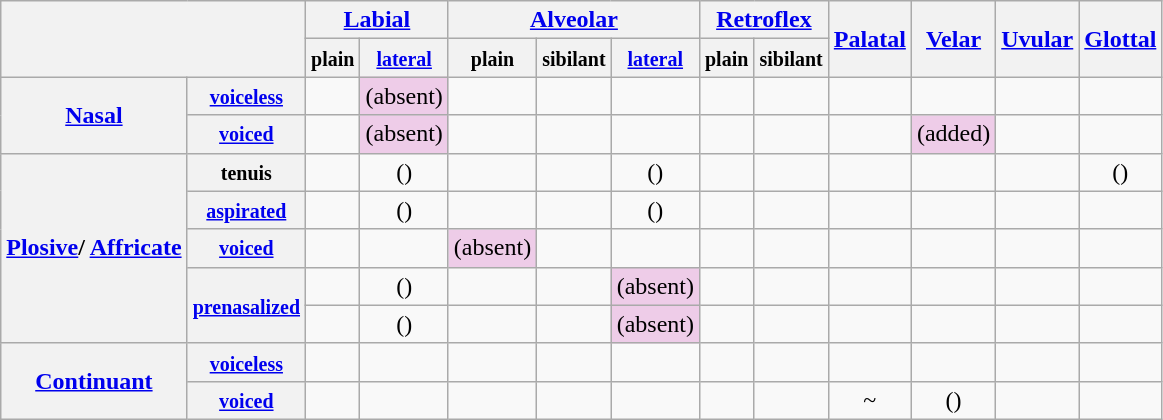<table class="wikitable" style="text-align: center">
<tr>
<th colspan="2" rowspan="2"></th>
<th colspan="2"><a href='#'>Labial</a></th>
<th colspan="3"><a href='#'>Alveolar</a></th>
<th colspan="2"><a href='#'>Retroflex</a></th>
<th rowspan="2"><a href='#'>Palatal</a></th>
<th rowspan="2"><a href='#'>Velar</a></th>
<th rowspan="2"><a href='#'>Uvular</a></th>
<th rowspan="2"><a href='#'>Glottal</a></th>
</tr>
<tr>
<th><small>plain</small></th>
<th><small><a href='#'>lateral</a></small></th>
<th><small>plain</small></th>
<th><small>sibilant</small></th>
<th><small><a href='#'>lateral</a></small></th>
<th><small>plain</small></th>
<th><small>sibilant</small></th>
</tr>
<tr>
<th rowspan="2"><a href='#'>Nasal</a></th>
<th><small><a href='#'>voiceless</a></small></th>
<td> </td>
<td style="background:#EECCE8">(absent)</td>
<td> </td>
<td></td>
<td></td>
<td></td>
<td></td>
<td> </td>
<td></td>
<td></td>
<td></td>
</tr>
<tr>
<th><small><a href='#'>voiced</a></small></th>
<td> </td>
<td style="background:#EECCE8">(absent)</td>
<td> </td>
<td></td>
<td></td>
<td></td>
<td></td>
<td> </td>
<td style="background:#EECCE8">  (added)</td>
<td></td>
<td></td>
</tr>
<tr>
<th rowspan="5"><a href='#'>Plosive</a>/ <a href='#'>Affricate</a></th>
<th><small>tenuis</small></th>
<td> </td>
<td>() </td>
<td> </td>
<td> </td>
<td>() </td>
<td> </td>
<td> </td>
<td> </td>
<td> </td>
<td> </td>
<td>()</td>
</tr>
<tr>
<th><small><a href='#'>aspirated</a></small></th>
<td> </td>
<td>() </td>
<td> </td>
<td> </td>
<td>() </td>
<td> </td>
<td> </td>
<td> </td>
<td> </td>
<td> </td>
<td></td>
</tr>
<tr>
<th><small><a href='#'>voiced</a></small></th>
<td></td>
<td></td>
<td style="background:#EECCE8">(absent)</td>
<td></td>
<td></td>
<td></td>
<td></td>
<td></td>
<td></td>
<td></td>
<td></td>
</tr>
<tr>
<th rowspan="2"><small><a href='#'>prenasalized</a></small></th>
<td> </td>
<td>() </td>
<td> </td>
<td> </td>
<td style="background:#EECCE8">(absent)</td>
<td> </td>
<td> </td>
<td> </td>
<td> </td>
<td> </td>
<td></td>
</tr>
<tr>
<td> </td>
<td>() </td>
<td> </td>
<td> </td>
<td style="background:#EECCE8">(absent)</td>
<td> </td>
<td> </td>
<td> </td>
<td> </td>
<td> </td>
<td></td>
</tr>
<tr>
<th rowspan="2"><a href='#'>Continuant</a></th>
<th><small><a href='#'>voiceless</a></small></th>
<td> </td>
<td></td>
<td> </td>
<td></td>
<td> </td>
<td> </td>
<td></td>
<td> </td>
<td> </td>
<td></td>
<td></td>
</tr>
<tr>
<th><small><a href='#'>voiced</a></small></th>
<td> </td>
<td></td>
<td></td>
<td></td>
<td> </td>
<td> </td>
<td></td>
<td> ~  </td>
<td>()</td>
<td></td>
<td></td>
</tr>
</table>
